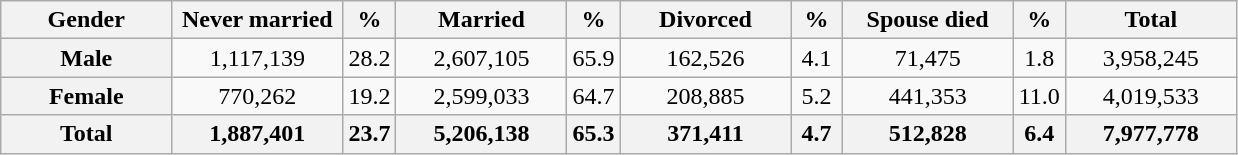<table class="wikitable">
<tr>
<th style="width:80pt;">Gender</th>
<th style="width:80pt;">Never married</th>
<th style="width:20pt;">%</th>
<th style="width:80pt;">Married</th>
<th style="width:20pt;">%</th>
<th style="width:80pt;">Divorced</th>
<th style="width:20pt;">%</th>
<th style="width:80pt;">Spouse died</th>
<th style="width:20pt;">%</th>
<th style="width:80pt;">Total</th>
</tr>
<tr>
<th style="width:80pt;">Male</th>
<td style="text-align:center;">1,117,139</td>
<td style="text-align:center;">28.2</td>
<td style="text-align:center;">2,607,105</td>
<td style="text-align:center;">65.9</td>
<td style="text-align:center;">162,526</td>
<td style="text-align:center;">4.1</td>
<td style="text-align:center;">71,475</td>
<td style="text-align:center;">1.8</td>
<td style="text-align:center;">3,958,245</td>
</tr>
<tr>
<th style="width:80pt;">Female</th>
<td style="text-align:center;">770,262</td>
<td style="text-align:center;">19.2</td>
<td style="text-align:center;">2,599,033</td>
<td style="text-align:center;">64.7</td>
<td style="text-align:center;">208,885</td>
<td style="text-align:center;">5.2</td>
<td style="text-align:center;">441,353</td>
<td style="text-align:center;">11.0</td>
<td style="text-align:center;">4,019,533</td>
</tr>
<tr>
<th>Total</th>
<th>1,887,401</th>
<th>23.7</th>
<th>5,206,138</th>
<th>65.3</th>
<th>371,411</th>
<th>4.7</th>
<th>512,828</th>
<th>6.4</th>
<th>7,977,778</th>
</tr>
</table>
